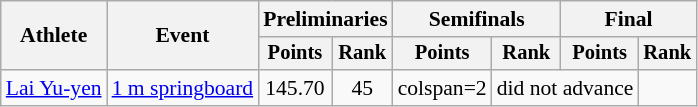<table class="wikitable" style="text-align:center; font-size:90%">
<tr>
<th rowspan="2">Athlete</th>
<th rowspan="2">Event</th>
<th colspan="2">Preliminaries</th>
<th colspan="2">Semifinals</th>
<th colspan="2">Final</th>
</tr>
<tr style="font-size:95%">
<th>Points</th>
<th>Rank</th>
<th>Points</th>
<th>Rank</th>
<th>Points</th>
<th>Rank</th>
</tr>
<tr>
<td align=left><a href='#'>Lai Yu-yen</a></td>
<td align=left><a href='#'>1 m springboard</a></td>
<td>145.70</td>
<td>45</td>
<td>colspan=2 </td>
<td colspan=2>did not advance</td>
</tr>
</table>
